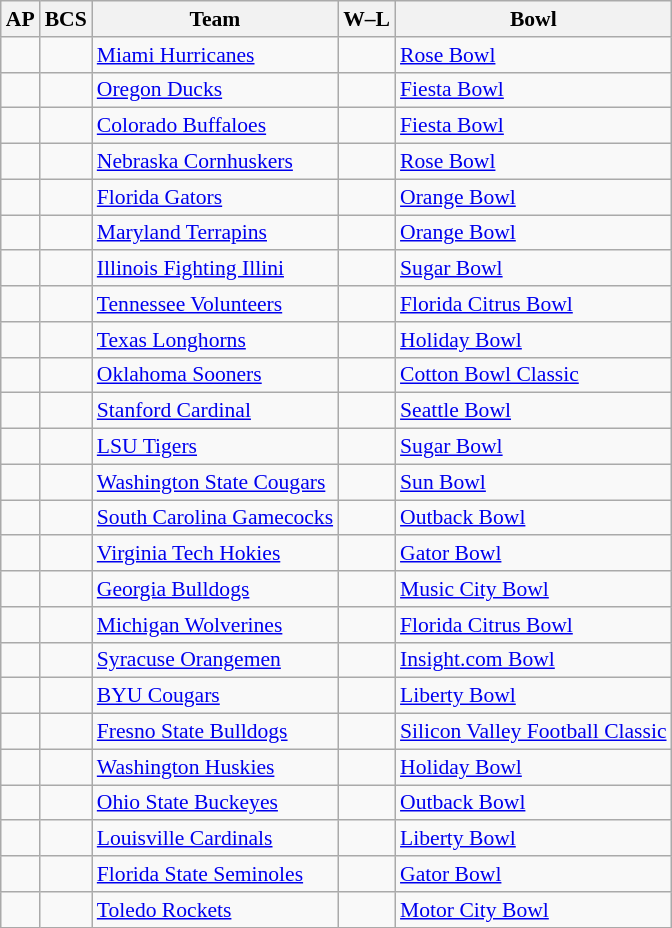<table class="wikitable" style="font-size:90%;">
<tr>
<th>AP</th>
<th>BCS</th>
<th>Team</th>
<th>W–L</th>
<th>Bowl</th>
</tr>
<tr>
<td></td>
<td></td>
<td><a href='#'>Miami Hurricanes</a></td>
<td></td>
<td><a href='#'>Rose Bowl</a> </td>
</tr>
<tr>
<td></td>
<td></td>
<td><a href='#'>Oregon Ducks</a></td>
<td></td>
<td><a href='#'>Fiesta Bowl</a> </td>
</tr>
<tr>
<td></td>
<td></td>
<td><a href='#'>Colorado Buffaloes</a></td>
<td></td>
<td><a href='#'>Fiesta Bowl</a> </td>
</tr>
<tr>
<td></td>
<td></td>
<td><a href='#'>Nebraska Cornhuskers</a></td>
<td></td>
<td><a href='#'>Rose Bowl</a> </td>
</tr>
<tr>
<td></td>
<td></td>
<td><a href='#'>Florida Gators</a></td>
<td></td>
<td><a href='#'>Orange Bowl</a> </td>
</tr>
<tr>
<td></td>
<td></td>
<td><a href='#'>Maryland Terrapins</a></td>
<td></td>
<td><a href='#'>Orange Bowl</a> </td>
</tr>
<tr>
<td></td>
<td></td>
<td><a href='#'>Illinois Fighting Illini</a></td>
<td></td>
<td><a href='#'>Sugar Bowl</a> </td>
</tr>
<tr>
<td></td>
<td></td>
<td><a href='#'>Tennessee Volunteers</a></td>
<td></td>
<td><a href='#'>Florida Citrus Bowl</a></td>
</tr>
<tr>
<td></td>
<td></td>
<td><a href='#'>Texas Longhorns</a></td>
<td></td>
<td><a href='#'>Holiday Bowl</a></td>
</tr>
<tr>
<td></td>
<td></td>
<td><a href='#'>Oklahoma Sooners</a></td>
<td></td>
<td><a href='#'>Cotton Bowl Classic</a></td>
</tr>
<tr>
<td></td>
<td></td>
<td><a href='#'>Stanford Cardinal</a></td>
<td></td>
<td><a href='#'>Seattle Bowl</a></td>
</tr>
<tr>
<td></td>
<td></td>
<td><a href='#'>LSU Tigers</a></td>
<td></td>
<td><a href='#'>Sugar Bowl</a> </td>
</tr>
<tr>
<td></td>
<td></td>
<td><a href='#'>Washington State Cougars</a></td>
<td></td>
<td><a href='#'>Sun Bowl</a></td>
</tr>
<tr>
<td></td>
<td></td>
<td><a href='#'>South Carolina Gamecocks</a></td>
<td></td>
<td><a href='#'>Outback Bowl</a></td>
</tr>
<tr>
<td></td>
<td></td>
<td><a href='#'>Virginia Tech Hokies</a></td>
<td></td>
<td><a href='#'>Gator Bowl</a></td>
</tr>
<tr>
<td></td>
<td></td>
<td><a href='#'>Georgia Bulldogs</a></td>
<td></td>
<td><a href='#'>Music City Bowl</a></td>
</tr>
<tr>
<td></td>
<td></td>
<td><a href='#'>Michigan Wolverines</a></td>
<td></td>
<td><a href='#'>Florida Citrus Bowl</a></td>
</tr>
<tr>
<td></td>
<td></td>
<td><a href='#'>Syracuse Orangemen</a></td>
<td></td>
<td><a href='#'>Insight.com Bowl</a></td>
</tr>
<tr>
<td></td>
<td></td>
<td><a href='#'>BYU Cougars</a></td>
<td></td>
<td><a href='#'>Liberty Bowl</a></td>
</tr>
<tr>
<td></td>
<td></td>
<td><a href='#'>Fresno State Bulldogs</a></td>
<td></td>
<td><a href='#'>Silicon Valley Football Classic</a></td>
</tr>
<tr>
<td></td>
<td></td>
<td><a href='#'>Washington Huskies</a></td>
<td></td>
<td><a href='#'>Holiday Bowl</a></td>
</tr>
<tr>
<td></td>
<td></td>
<td><a href='#'>Ohio State Buckeyes</a></td>
<td></td>
<td><a href='#'>Outback Bowl</a></td>
</tr>
<tr>
<td></td>
<td></td>
<td><a href='#'>Louisville Cardinals</a></td>
<td></td>
<td><a href='#'>Liberty Bowl</a></td>
</tr>
<tr>
<td></td>
<td></td>
<td><a href='#'>Florida State Seminoles</a></td>
<td></td>
<td><a href='#'>Gator Bowl</a></td>
</tr>
<tr>
<td></td>
<td></td>
<td><a href='#'>Toledo Rockets</a></td>
<td></td>
<td><a href='#'>Motor City Bowl</a></td>
</tr>
</table>
